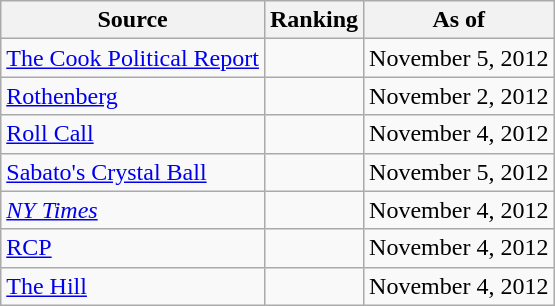<table class="wikitable" style="text-align:center">
<tr>
<th>Source</th>
<th>Ranking</th>
<th>As of</th>
</tr>
<tr>
<td align=left><a href='#'>The Cook Political Report</a></td>
<td></td>
<td>November 5, 2012</td>
</tr>
<tr>
<td align=left><a href='#'>Rothenberg</a></td>
<td></td>
<td>November 2, 2012</td>
</tr>
<tr>
<td align=left><a href='#'>Roll Call</a></td>
<td></td>
<td>November 4, 2012</td>
</tr>
<tr>
<td align=left><a href='#'>Sabato's Crystal Ball</a></td>
<td></td>
<td>November 5, 2012</td>
</tr>
<tr>
<td align=left><a href='#'><em>NY Times</em></a></td>
<td></td>
<td>November 4, 2012</td>
</tr>
<tr>
<td align="left"><a href='#'>RCP</a></td>
<td></td>
<td>November 4, 2012</td>
</tr>
<tr>
<td align=left><a href='#'>The Hill</a></td>
<td></td>
<td>November 4, 2012</td>
</tr>
</table>
